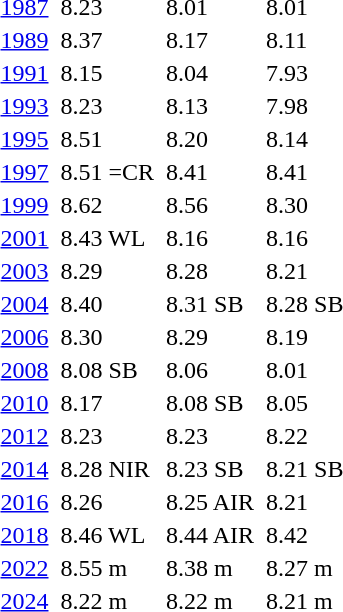<table>
<tr valign="top">
<td><a href='#'>1987</a><br></td>
<td></td>
<td>8.23</td>
<td></td>
<td>8.01</td>
<td></td>
<td>8.01</td>
</tr>
<tr valign="top">
<td><a href='#'>1989</a><br></td>
<td></td>
<td>8.37 </td>
<td></td>
<td>8.17</td>
<td></td>
<td>8.11</td>
</tr>
<tr valign="top">
<td><a href='#'>1991</a><br></td>
<td></td>
<td>8.15</td>
<td></td>
<td>8.04</td>
<td></td>
<td>7.93</td>
</tr>
<tr valign="top">
<td><a href='#'>1993</a><br></td>
<td></td>
<td>8.23 </td>
<td></td>
<td>8.13</td>
<td></td>
<td>7.98</td>
</tr>
<tr valign="top">
<td><a href='#'>1995</a><br></td>
<td></td>
<td>8.51 </td>
<td></td>
<td>8.20 </td>
<td></td>
<td>8.14</td>
</tr>
<tr valign="top">
<td><a href='#'>1997</a><br></td>
<td></td>
<td>8.51 =CR</td>
<td></td>
<td>8.41 </td>
<td></td>
<td>8.41 </td>
</tr>
<tr valign="top">
<td><a href='#'>1999</a><br></td>
<td></td>
<td>8.62  </td>
<td></td>
<td>8.56  </td>
<td></td>
<td>8.30</td>
</tr>
<tr valign="top">
<td><a href='#'>2001</a><br></td>
<td></td>
<td>8.43  WL</td>
<td></td>
<td>8.16  </td>
<td></td>
<td>8.16  </td>
</tr>
<tr valign="top">
<td><a href='#'>2003</a><br></td>
<td></td>
<td>8.29  </td>
<td></td>
<td>8.28</td>
<td></td>
<td>8.21</td>
</tr>
<tr valign="top">
<td><a href='#'>2004</a><br></td>
<td></td>
<td>8.40</td>
<td></td>
<td>8.31 SB</td>
<td></td>
<td>8.28 SB</td>
</tr>
<tr valign="top">
<td><a href='#'>2006</a><br></td>
<td></td>
<td>8.30</td>
<td></td>
<td>8.29 </td>
<td></td>
<td>8.19 </td>
</tr>
<tr valign="top">
<td><a href='#'>2008</a><br></td>
<td></td>
<td>8.08 SB</td>
<td></td>
<td>8.06</td>
<td></td>
<td>8.01</td>
</tr>
<tr valign="top">
<td><a href='#'>2010</a><br></td>
<td></td>
<td>8.17</td>
<td></td>
<td>8.08 SB</td>
<td></td>
<td>8.05</td>
</tr>
<tr valign="top">
<td><a href='#'>2012</a><br></td>
<td></td>
<td>8.23</td>
<td></td>
<td>8.23 </td>
<td></td>
<td>8.22</td>
</tr>
<tr valign="top">
<td><a href='#'>2014</a><br></td>
<td></td>
<td>8.28 NIR</td>
<td></td>
<td>8.23 SB</td>
<td></td>
<td>8.21 SB</td>
</tr>
<tr valign="top">
<td><a href='#'>2016</a><br></td>
<td></td>
<td>8.26</td>
<td></td>
<td>8.25 AIR</td>
<td></td>
<td>8.21 </td>
</tr>
<tr valign="top">
<td><a href='#'>2018</a><br></td>
<td></td>
<td>8.46 WL</td>
<td></td>
<td>8.44 AIR</td>
<td></td>
<td>8.42 </td>
</tr>
<tr valign="top">
<td><a href='#'>2022</a><br></td>
<td></td>
<td>8.55 m </td>
<td></td>
<td>8.38 m </td>
<td></td>
<td>8.27 m </td>
</tr>
<tr valign="top">
<td><a href='#'>2024</a><br></td>
<td></td>
<td>8.22 m</td>
<td></td>
<td>8.22 m</td>
<td></td>
<td>8.21 m</td>
</tr>
</table>
